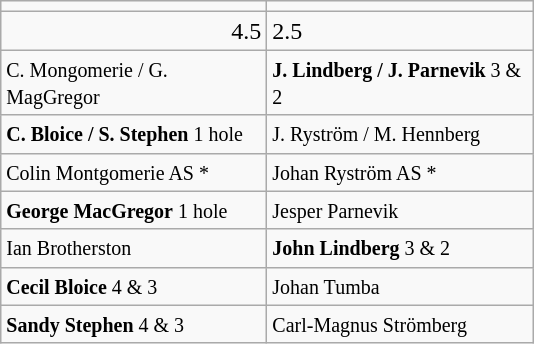<table class="wikitable">
<tr>
<td align="center" width="170"></td>
<td align="center" width="170"></td>
</tr>
<tr>
<td align="right">4.5</td>
<td>2.5</td>
</tr>
<tr>
<td><small>C. Mongomerie / G. MagGregor</small></td>
<td><small><strong>J. Lindberg / J. Parnevik</strong> 3 & 2</small></td>
</tr>
<tr>
<td><small><strong>C. Bloice / S. Stephen</strong> 1 hole</small></td>
<td><small>J. Ryström / M. Hennberg</small></td>
</tr>
<tr>
<td><small>Colin Montgomerie AS *</small></td>
<td><small>Johan Ryström AS *</small></td>
</tr>
<tr>
<td><small><strong>George MacGregor</strong> 1 hole</small></td>
<td><small>Jesper Parnevik</small></td>
</tr>
<tr>
<td><small>Ian Brotherston</small></td>
<td><small><strong>John Lindberg</strong> 3 & 2</small></td>
</tr>
<tr>
<td><small><strong>Cecil Bloice</strong> 4 & 3</small></td>
<td><small>Johan Tumba</small></td>
</tr>
<tr>
<td><small><strong>Sandy Stephen</strong> 4 & 3</small></td>
<td><small>Carl-Magnus Strömberg</small></td>
</tr>
</table>
